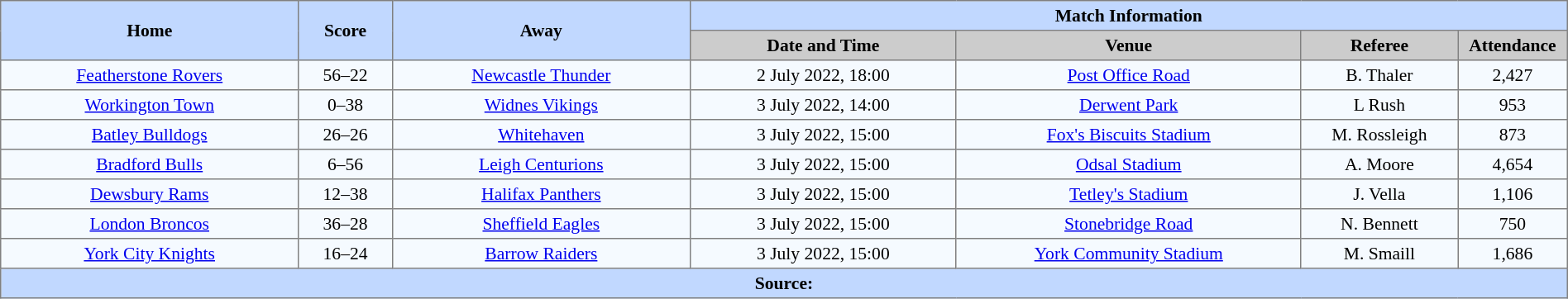<table border=1 style="border-collapse:collapse; font-size:90%; text-align:center;" cellpadding=3 cellspacing=0 width=100%>
<tr style="background:#c1d8ff;">
<th scope="col" rowspan=2 width=19%>Home</th>
<th scope="col" rowspan=2 width=6%>Score</th>
<th scope="col" rowspan=2 width=19%>Away</th>
<th colspan=4>Match Information</th>
</tr>
<tr style="background:#cccccc;">
<th scope="col" width=17%>Date and Time</th>
<th scope="col" width=22%>Venue</th>
<th scope="col" width=10%>Referee</th>
<th scope="col" width=7%>Attendance</th>
</tr>
<tr style="background:#f5faff;">
<td> <a href='#'>Featherstone Rovers</a></td>
<td>56–22</td>
<td> <a href='#'>Newcastle Thunder</a></td>
<td>2 July 2022, 18:00</td>
<td><a href='#'>Post Office Road</a></td>
<td>B. Thaler</td>
<td>2,427</td>
</tr>
<tr style="background:#f5faff;">
<td> <a href='#'>Workington Town</a></td>
<td>0–38</td>
<td> <a href='#'>Widnes Vikings</a></td>
<td>3 July 2022, 14:00</td>
<td><a href='#'>Derwent Park</a></td>
<td>L Rush</td>
<td>953</td>
</tr>
<tr style="background:#f5faff;">
<td> <a href='#'>Batley Bulldogs</a></td>
<td>26–26</td>
<td> <a href='#'>Whitehaven</a></td>
<td>3 July 2022, 15:00</td>
<td><a href='#'>Fox's Biscuits Stadium</a></td>
<td>M. Rossleigh</td>
<td>873</td>
</tr>
<tr style="background:#f5faff;">
<td> <a href='#'>Bradford Bulls</a></td>
<td>6–56</td>
<td> <a href='#'>Leigh Centurions</a></td>
<td>3 July 2022, 15:00</td>
<td><a href='#'>Odsal Stadium</a></td>
<td>A. Moore</td>
<td>4,654</td>
</tr>
<tr style="background:#f5faff;">
<td> <a href='#'>Dewsbury Rams</a></td>
<td>12–38</td>
<td> <a href='#'>Halifax Panthers</a></td>
<td>3 July 2022, 15:00</td>
<td><a href='#'>Tetley's Stadium</a></td>
<td>J. Vella</td>
<td>1,106</td>
</tr>
<tr style="background:#f5faff;">
<td> <a href='#'>London Broncos</a></td>
<td>36–28</td>
<td> <a href='#'>Sheffield Eagles</a></td>
<td>3 July 2022, 15:00</td>
<td><a href='#'>Stonebridge Road</a></td>
<td>N. Bennett</td>
<td>750</td>
</tr>
<tr style="background:#f5faff;">
<td> <a href='#'>York City Knights</a></td>
<td>16–24</td>
<td> <a href='#'>Barrow Raiders</a></td>
<td>3 July 2022, 15:00</td>
<td><a href='#'>York Community Stadium</a></td>
<td>M. Smaill</td>
<td>1,686</td>
</tr>
<tr style="background:#c1d8ff;">
<th colspan=7>Source:</th>
</tr>
</table>
